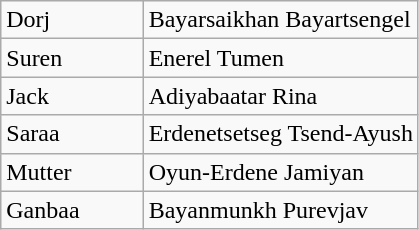<table class="wikitable">
<tr>
<td>Dorj           </td>
<td>Bayarsaikhan  Bayartsengel</td>
</tr>
<tr>
<td>Suren         </td>
<td>Enerel  Tumen</td>
</tr>
<tr>
<td>Jack           </td>
<td>Adiyabaatar  Rina</td>
</tr>
<tr>
<td>Saraa          </td>
<td>Erdenetsetseg  Tsend-Ayush</td>
</tr>
<tr>
<td>Mutter           </td>
<td>Oyun-Erdene  Jamiyan</td>
</tr>
<tr>
<td>Ganbaa        </td>
<td>Bayanmunkh  Purevjav</td>
</tr>
</table>
